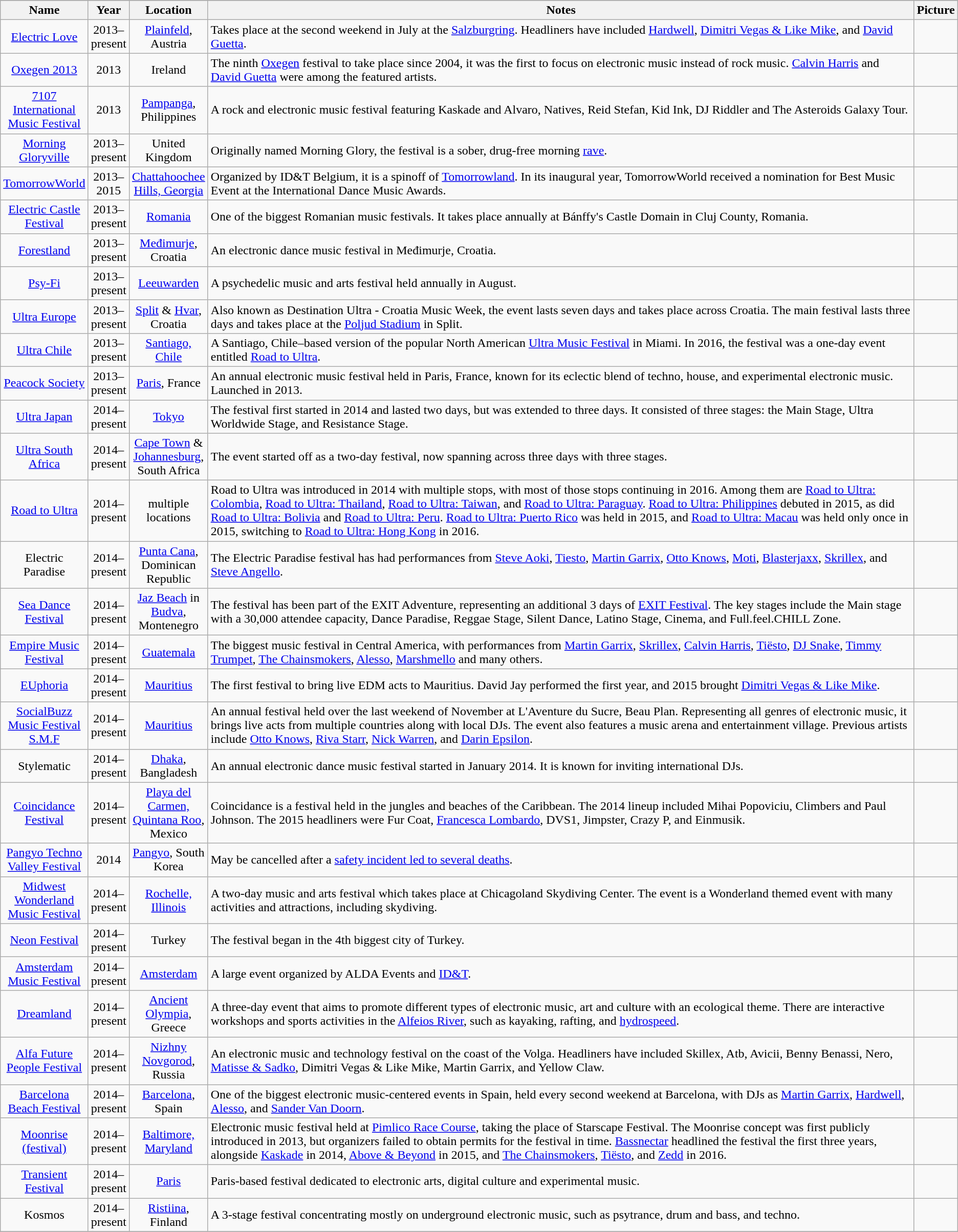<table class="sortable wikitable" style="text-align:center;font-size:100%;">
<tr style="vertical-align:bottom;">
</tr>
<tr>
<th style="width:84px;">Name</th>
<th style="width:10px;">Year</th>
<th style="width:84px;">Location</th>
<th class="unsortable">Notes</th>
<th>Picture</th>
</tr>
<tr>
<td><a href='#'>Electric Love</a></td>
<td>2013–present</td>
<td><a href='#'>Plainfeld</a>, Austria</td>
<td style="text-align:left">Takes place at the second weekend in July at the <a href='#'>Salzburgring</a>. Headliners have included <a href='#'>Hardwell</a>, <a href='#'>Dimitri Vegas & Like Mike</a>, and <a href='#'>David Guetta</a>.</td>
<td></td>
</tr>
<tr>
<td><a href='#'>Oxegen 2013</a></td>
<td>2013</td>
<td>Ireland</td>
<td style="text-align:left">The ninth <a href='#'>Oxegen</a> festival to take place since 2004, it was the first to focus on electronic music instead of rock music. <a href='#'>Calvin Harris</a> and <a href='#'>David Guetta</a> were among the featured artists.</td>
<td></td>
</tr>
<tr>
<td><a href='#'>7107 International Music Festival</a></td>
<td>2013</td>
<td><a href='#'>Pampanga</a>, Philippines</td>
<td style="text-align:left">A rock and electronic music festival featuring Kaskade and Alvaro, Natives, Reid Stefan, Kid Ink, DJ Riddler and The Asteroids Galaxy Tour.</td>
<td></td>
</tr>
<tr>
<td><a href='#'>Morning Gloryville</a></td>
<td>2013–present</td>
<td>United Kingdom</td>
<td style="text-align:left">Originally named Morning Glory, the festival is a sober, drug-free morning <a href='#'>rave</a>.</td>
<td></td>
</tr>
<tr>
<td><a href='#'>TomorrowWorld</a></td>
<td>2013–2015</td>
<td><a href='#'>Chattahoochee Hills, Georgia</a></td>
<td style="text-align:left">Organized by ID&T Belgium, it is a spinoff of <a href='#'>Tomorrowland</a>. In its inaugural year, TomorrowWorld received a nomination for Best Music Event at the International Dance Music Awards.</td>
<td></td>
</tr>
<tr>
<td><a href='#'>Electric Castle Festival</a></td>
<td>2013–present</td>
<td><a href='#'>Romania</a></td>
<td style="text-align:left">One of the biggest Romanian music festivals. It takes place annually at Bánffy's Castle Domain in Cluj County, Romania.</td>
<td></td>
</tr>
<tr>
<td><a href='#'>Forestland</a></td>
<td>2013–present</td>
<td><a href='#'>Međimurje</a>, Croatia</td>
<td style="text-align:left">An electronic dance music festival in Međimurje, Croatia.</td>
<td></td>
</tr>
<tr>
<td><a href='#'>Psy-Fi</a></td>
<td>2013–present</td>
<td><a href='#'>Leeuwarden</a></td>
<td style="text-align:left">A psychedelic music and arts festival held annually in August.</td>
<td></td>
</tr>
<tr>
<td><a href='#'>Ultra Europe</a></td>
<td>2013–present</td>
<td><a href='#'>Split</a> & <a href='#'>Hvar</a>, Croatia</td>
<td style="text-align:left">Also known as Destination Ultra - Croatia Music Week, the event lasts seven days and takes place across Croatia. The main festival lasts three days and takes place at the <a href='#'>Poljud Stadium</a> in Split.</td>
<td></td>
</tr>
<tr>
<td><a href='#'>Ultra Chile</a></td>
<td>2013–present</td>
<td><a href='#'>Santiago, Chile</a></td>
<td style="text-align:left">A Santiago, Chile–based version of the popular North American <a href='#'>Ultra Music Festival</a> in Miami. In 2016, the festival was a one-day event entitled <a href='#'>Road to Ultra</a>.</td>
<td></td>
</tr>
<tr>
<td><a href='#'>Peacock Society</a></td>
<td>2013–present</td>
<td><a href='#'>Paris</a>, France</td>
<td style="text-align:left">An annual electronic music festival held in Paris, France, known for its eclectic blend of techno, house, and experimental electronic music. Launched in 2013.</td>
<td></td>
</tr>
<tr>
<td><a href='#'>Ultra Japan</a></td>
<td>2014–present</td>
<td><a href='#'>Tokyo</a></td>
<td style="text-align:left">The festival first started in 2014 and lasted two days, but was extended to three days. It consisted of three stages: the Main Stage, Ultra Worldwide Stage, and Resistance Stage.</td>
<td></td>
</tr>
<tr>
<td><a href='#'>Ultra South Africa</a></td>
<td>2014–present</td>
<td><a href='#'>Cape Town</a> & <a href='#'>Johannesburg</a>, South Africa</td>
<td style="text-align:left">The event started off as a two-day festival, now spanning across three days with three stages.</td>
<td></td>
</tr>
<tr>
<td><a href='#'>Road to Ultra</a></td>
<td>2014–present</td>
<td>multiple locations</td>
<td style="text-align:left">Road to Ultra was introduced in 2014 with multiple stops, with most of those stops continuing in 2016. Among them are <a href='#'>Road to Ultra: Colombia</a>, <a href='#'>Road to Ultra: Thailand</a>, <a href='#'>Road to Ultra: Taiwan</a>, and <a href='#'>Road to Ultra: Paraguay</a>. <a href='#'>Road to Ultra: Philippines</a> debuted in 2015, as did <a href='#'>Road to Ultra: Bolivia</a> and <a href='#'>Road to Ultra: Peru</a>. <a href='#'>Road to Ultra: Puerto Rico</a> was held in 2015, and <a href='#'>Road to Ultra: Macau</a> was held only once in 2015, switching to <a href='#'>Road to Ultra: Hong Kong</a> in 2016.</td>
<td></td>
</tr>
<tr>
<td>Electric Paradise</td>
<td>2014–present</td>
<td><a href='#'>Punta Cana</a>, Dominican Republic</td>
<td style="text-align:left">The Electric Paradise festival has had performances from <a href='#'>Steve Aoki</a>, <a href='#'>Tiesto</a>, <a href='#'>Martin Garrix</a>, <a href='#'>Otto Knows</a>, <a href='#'>Moti</a>, <a href='#'>Blasterjaxx</a>, <a href='#'>Skrillex</a>, and <a href='#'>Steve Angello</a>.</td>
<td></td>
</tr>
<tr>
<td><a href='#'>Sea Dance Festival</a></td>
<td>2014–present</td>
<td><a href='#'>Jaz Beach</a> in <a href='#'>Budva</a>, Montenegro</td>
<td style="text-align:left">The festival has been part of the EXIT Adventure, representing an additional 3 days of <a href='#'>EXIT Festival</a>. The key stages include the Main stage with a 30,000 attendee capacity, Dance Paradise, Reggae Stage, Silent Dance, Latino Stage, Cinema, and Full.feel.CHILL Zone.</td>
<td></td>
</tr>
<tr>
<td><a href='#'>Empire Music Festival</a></td>
<td>2014–present</td>
<td><a href='#'>Guatemala</a></td>
<td style="text-align:left">The biggest music festival in Central America, with performances from <a href='#'>Martin Garrix</a>, <a href='#'>Skrillex</a>, <a href='#'>Calvin Harris</a>, <a href='#'>Tiësto</a>, <a href='#'>DJ Snake</a>, <a href='#'>Timmy Trumpet</a>, <a href='#'>The Chainsmokers</a>, <a href='#'>Alesso</a>, <a href='#'>Marshmello</a> and many others.</td>
<td></td>
</tr>
<tr>
<td><a href='#'>EUphoria</a></td>
<td>2014–present</td>
<td><a href='#'>Mauritius</a></td>
<td style="text-align:left">The first festival to bring live EDM acts to Mauritius. David Jay performed the first year, and 2015 brought <a href='#'>Dimitri Vegas & Like Mike</a>.</td>
<td></td>
</tr>
<tr>
<td><a href='#'>SocialBuzz Music Festival S.M.F</a></td>
<td>2014–present</td>
<td><a href='#'>Mauritius</a></td>
<td style="text-align:left">An annual festival held over the last weekend of November at L'Aventure du Sucre, Beau Plan. Representing all genres of electronic music, it brings live acts from multiple countries along with local DJs. The event also features a music arena and entertainment village. Previous artists include <a href='#'>Otto Knows</a>, <a href='#'>Riva Starr</a>, <a href='#'>Nick Warren</a>, and <a href='#'>Darin Epsilon</a>.</td>
<td></td>
</tr>
<tr>
<td>Stylematic</td>
<td>2014–present</td>
<td><a href='#'>Dhaka</a>, Bangladesh</td>
<td style="text-align:left">An annual electronic dance music festival started in January 2014. It is known for inviting international DJs.</td>
<td></td>
</tr>
<tr>
<td><a href='#'>Coincidance Festival</a></td>
<td>2014–present</td>
<td><a href='#'>Playa del Carmen, Quintana Roo</a>, Mexico</td>
<td style="text-align:left">Coincidance is a festival held in the jungles and beaches of the Caribbean. The 2014 lineup included Mihai Popoviciu, Climbers and Paul Johnson. The 2015 headliners were Fur Coat, <a href='#'>Francesca Lombardo</a>, DVS1, Jimpster, Crazy P, and Einmusik.</td>
<td></td>
</tr>
<tr>
<td><a href='#'>Pangyo Techno Valley Festival</a></td>
<td>2014</td>
<td><a href='#'>Pangyo</a>, South Korea</td>
<td style="text-align:left">May be cancelled after a <a href='#'>safety incident led to several deaths</a>.</td>
<td></td>
</tr>
<tr>
<td><a href='#'>Midwest Wonderland Music Festival</a></td>
<td>2014–present</td>
<td><a href='#'>Rochelle, Illinois</a></td>
<td style="text-align:left">A two-day music and arts festival which takes place at Chicagoland Skydiving Center. The event is a Wonderland themed event with many activities and attractions, including skydiving.</td>
<td></td>
</tr>
<tr>
<td><a href='#'>Neon Festival</a></td>
<td>2014–present</td>
<td>Turkey</td>
<td style="text-align:left">The festival began in the 4th biggest city of Turkey.</td>
<td></td>
</tr>
<tr>
<td><a href='#'>Amsterdam Music Festival</a></td>
<td>2014–present</td>
<td><a href='#'>Amsterdam</a></td>
<td style="text-align:left">A large event organized by ALDA Events and <a href='#'>ID&T</a>.</td>
<td></td>
</tr>
<tr>
<td><a href='#'>Dreamland</a></td>
<td>2014–present</td>
<td><a href='#'>Ancient Olympia</a>, Greece</td>
<td style="text-align:left">A three-day event that aims to promote different types of electronic music, art and culture with an ecological theme. There are interactive workshops and sports activities in the <a href='#'>Alfeios River</a>, such as kayaking, rafting, and <a href='#'>hydrospeed</a>.</td>
<td></td>
</tr>
<tr>
<td><a href='#'>Alfa Future People Festival</a></td>
<td>2014–present</td>
<td><a href='#'>Nizhny Novgorod</a>, Russia</td>
<td style="text-align:left">An electronic music and technology festival on the coast of the Volga. Headliners have included Skillex, Atb, Avicii, Benny Benassi, Nero, <a href='#'>Matisse & Sadko</a>, Dimitri Vegas & Like Mike, Martin Garrix, and Yellow Claw.</td>
<td></td>
</tr>
<tr>
<td><a href='#'>Barcelona Beach Festival</a></td>
<td>2014–present</td>
<td><a href='#'>Barcelona</a>, Spain</td>
<td style="text-align:left">One of the biggest electronic music-centered events in Spain, held every second weekend at Barcelona, with DJs as <a href='#'>Martin Garrix</a>, <a href='#'>Hardwell</a>, <a href='#'>Alesso</a>, and <a href='#'>Sander Van Doorn</a>.</td>
<td></td>
</tr>
<tr>
<td><a href='#'>Moonrise (festival)</a></td>
<td>2014–present</td>
<td><a href='#'>Baltimore, Maryland</a></td>
<td style="text-align:left">Electronic music festival held at <a href='#'>Pimlico Race Course</a>, taking the place of Starscape Festival. The Moonrise concept was first publicly introduced in 2013, but organizers failed to obtain permits for the festival in time. <a href='#'>Bassnectar</a> headlined the festival the first three years, alongside <a href='#'>Kaskade</a> in 2014, <a href='#'>Above & Beyond</a> in 2015, and <a href='#'>The Chainsmokers</a>, <a href='#'>Tiësto</a>, and <a href='#'>Zedd</a> in 2016.</td>
<td></td>
</tr>
<tr>
<td><a href='#'>Transient Festival</a></td>
<td>2014–present</td>
<td><a href='#'>Paris</a></td>
<td style="text-align:left">Paris-based festival dedicated to electronic arts, digital culture and experimental music.</td>
<td></td>
</tr>
<tr>
<td>Kosmos</td>
<td>2014–present</td>
<td><a href='#'>Ristiina</a>, Finland</td>
<td style="text-align:left">A 3-stage festival concentrating mostly on underground electronic music, such as psytrance, drum and bass, and techno.</td>
<td></td>
</tr>
<tr>
</tr>
</table>
